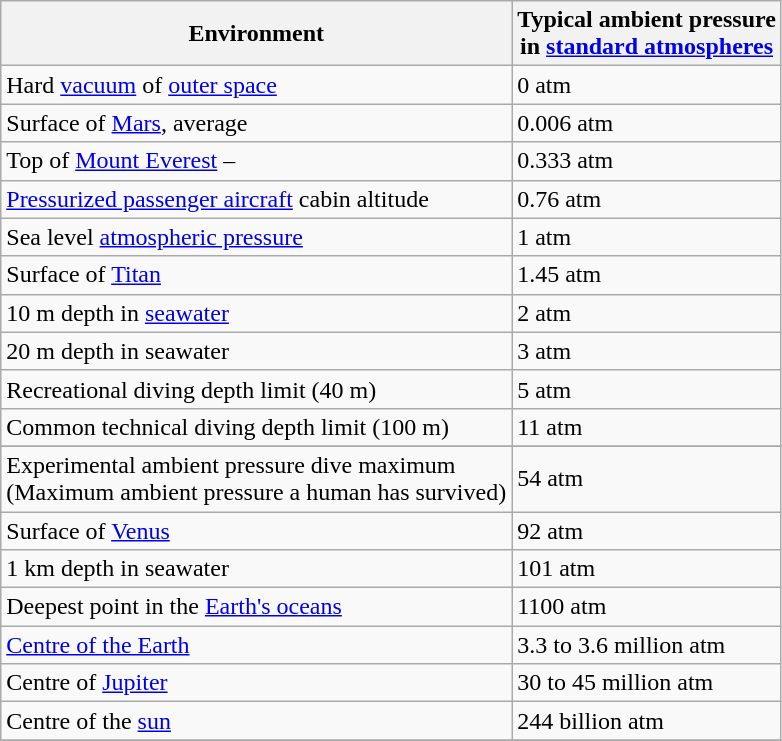<table class="wikitable">
<tr>
<th>Environment</th>
<th>Typical ambient pressure<br> in <a href='#'>standard atmospheres</a></th>
</tr>
<tr>
<td>Hard <a href='#'>vacuum</a> of <a href='#'>outer space</a></td>
<td>0 atm</td>
</tr>
<tr>
<td>Surface of <a href='#'>Mars</a>, average</td>
<td>0.006 atm </td>
</tr>
<tr>
<td>Top of <a href='#'>Mount Everest</a> – </td>
<td>0.333 atm </td>
</tr>
<tr>
<td><a href='#'>Pressurized passenger aircraft</a> cabin altitude </td>
<td>0.76 atm</td>
</tr>
<tr>
<td>Sea level <a href='#'>atmospheric pressure</a></td>
<td>1 atm</td>
</tr>
<tr>
<td>Surface of <a href='#'>Titan</a></td>
<td>1.45 atm</td>
</tr>
<tr>
<td>10 m depth in <a href='#'>seawater</a></td>
<td>2 atm</td>
</tr>
<tr>
<td>20 m depth in seawater</td>
<td>3 atm</td>
</tr>
<tr>
<td>Recreational diving depth limit (40 m)</td>
<td>5 atm</td>
</tr>
<tr>
<td>Common technical diving depth limit (100 m)</td>
<td>11 atm</td>
</tr>
<tr>
</tr>
<tr>
<td>Experimental ambient pressure dive maximum<br>(Maximum ambient pressure a human has survived)</td>
<td>54 atm</td>
</tr>
<tr>
<td>Surface of <a href='#'>Venus</a></td>
<td>92 atm </td>
</tr>
<tr>
<td>1 km depth in seawater</td>
<td>101 atm</td>
</tr>
<tr>
<td>Deepest point in the <a href='#'>Earth's oceans</a></td>
<td>1100 atm</td>
</tr>
<tr>
<td><a href='#'>Centre of the Earth</a></td>
<td>3.3 to 3.6 million atm</td>
</tr>
<tr>
<td>Centre of <a href='#'>Jupiter</a></td>
<td>30 to 45 million atm</td>
</tr>
<tr>
<td>Centre of the <a href='#'>sun</a></td>
<td>244 billion atm </td>
</tr>
<tr>
</tr>
</table>
